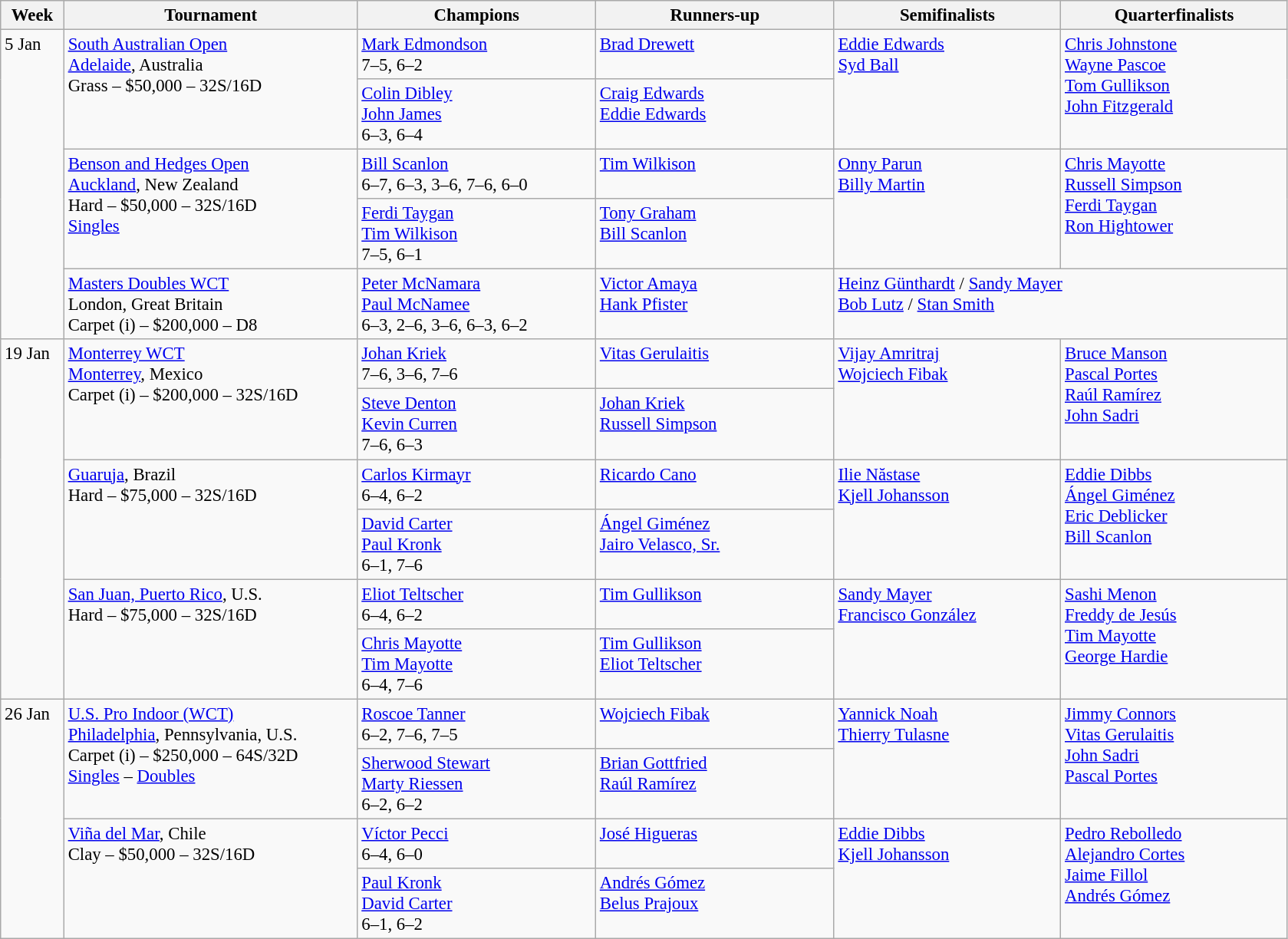<table class=wikitable style=font-size:95%>
<tr>
<th style="width:48px;">Week</th>
<th style="width:248px;">Tournament</th>
<th style="width:200px;">Champions</th>
<th style="width:200px;">Runners-up</th>
<th style="width:190px;">Semifinalists</th>
<th style="width:190px;">Quarterfinalists</th>
</tr>
<tr valign=top>
<td rowspan=5>5 Jan</td>
<td rowspan=2><a href='#'>South Australian Open</a> <br> <a href='#'>Adelaide</a>, Australia <br> Grass – $50,000 – 32S/16D</td>
<td> <a href='#'>Mark Edmondson</a> <br> 7–5, 6–2</td>
<td> <a href='#'>Brad Drewett</a></td>
<td rowspan=2> <a href='#'>Eddie Edwards</a> <br>  <a href='#'>Syd Ball</a></td>
<td rowspan=2> <a href='#'>Chris Johnstone</a> <br>  <a href='#'>Wayne Pascoe</a> <br>  <a href='#'>Tom Gullikson</a> <br>  <a href='#'>John Fitzgerald</a></td>
</tr>
<tr valign=top>
<td> <a href='#'>Colin Dibley</a> <br>  <a href='#'>John James</a> <br> 6–3, 6–4</td>
<td> <a href='#'>Craig Edwards</a> <br>  <a href='#'>Eddie Edwards</a></td>
</tr>
<tr valign=top>
<td rowspan=2><a href='#'>Benson and Hedges Open</a> <br> <a href='#'>Auckland</a>, New Zealand <br> Hard – $50,000 – 32S/16D <br> <a href='#'>Singles</a></td>
<td> <a href='#'>Bill Scanlon</a> <br> 6–7, 6–3, 3–6, 7–6, 6–0</td>
<td> <a href='#'>Tim Wilkison</a></td>
<td rowspan=2> <a href='#'>Onny Parun</a> <br>  <a href='#'>Billy Martin</a></td>
<td rowspan=2> <a href='#'>Chris Mayotte</a> <br>  <a href='#'>Russell Simpson</a> <br>  <a href='#'>Ferdi Taygan</a> <br>  <a href='#'>Ron Hightower</a></td>
</tr>
<tr valign=top>
<td> <a href='#'>Ferdi Taygan</a> <br>  <a href='#'>Tim Wilkison</a> <br> 7–5, 6–1</td>
<td> <a href='#'>Tony Graham</a> <br>  <a href='#'>Bill Scanlon</a></td>
</tr>
<tr valign=top>
<td><a href='#'>Masters Doubles WCT</a> <br> London, Great Britain <br> Carpet (i) – $200,000 – D8</td>
<td> <a href='#'>Peter McNamara</a> <br>  <a href='#'>Paul McNamee</a> <br> 6–3, 2–6, 3–6, 6–3, 6–2</td>
<td> <a href='#'>Victor Amaya</a> <br>  <a href='#'>Hank Pfister</a></td>
<td colspan=2> <a href='#'>Heinz Günthardt</a> /  <a href='#'>Sandy Mayer</a><br> <a href='#'>Bob Lutz</a> /  <a href='#'>Stan Smith</a></td>
</tr>
<tr valign=top>
<td rowspan=6>19 Jan</td>
<td rowspan=2><a href='#'>Monterrey WCT</a> <br> <a href='#'>Monterrey</a>, Mexico <br> Carpet (i) – $200,000 – 32S/16D</td>
<td> <a href='#'>Johan Kriek</a> <br> 7–6, 3–6, 7–6</td>
<td> <a href='#'>Vitas Gerulaitis</a></td>
<td rowspan=2> <a href='#'>Vijay Amritraj</a> <br>  <a href='#'>Wojciech Fibak</a></td>
<td rowspan=2> <a href='#'>Bruce Manson</a> <br>  <a href='#'>Pascal Portes</a> <br>  <a href='#'>Raúl Ramírez</a> <br>  <a href='#'>John Sadri</a></td>
</tr>
<tr valign=top>
<td> <a href='#'>Steve Denton</a> <br>  <a href='#'>Kevin Curren</a> <br> 7–6, 6–3</td>
<td> <a href='#'>Johan Kriek</a> <br>  <a href='#'>Russell Simpson</a></td>
</tr>
<tr valign=top>
<td rowspan=2><a href='#'>Guaruja</a>, Brazil <br> Hard – $75,000 – 32S/16D</td>
<td> <a href='#'>Carlos Kirmayr</a> <br> 6–4, 6–2</td>
<td> <a href='#'>Ricardo Cano</a></td>
<td rowspan=2> <a href='#'>Ilie Năstase</a> <br>  <a href='#'>Kjell Johansson</a></td>
<td rowspan=2> <a href='#'>Eddie Dibbs</a> <br>  <a href='#'>Ángel Giménez</a> <br>  <a href='#'>Eric Deblicker</a> <br>  <a href='#'>Bill Scanlon</a></td>
</tr>
<tr valign=top>
<td> <a href='#'>David Carter</a> <br>  <a href='#'>Paul Kronk</a> <br> 6–1, 7–6</td>
<td> <a href='#'>Ángel Giménez</a> <br>  <a href='#'>Jairo Velasco, Sr.</a></td>
</tr>
<tr valign=top>
<td rowspan=2><a href='#'>San Juan, Puerto Rico</a>, U.S. <br> Hard – $75,000 – 32S/16D</td>
<td> <a href='#'>Eliot Teltscher</a> <br> 6–4, 6–2</td>
<td> <a href='#'>Tim Gullikson</a></td>
<td rowspan=2> <a href='#'>Sandy Mayer</a> <br>  <a href='#'>Francisco González</a></td>
<td rowspan=2> <a href='#'>Sashi Menon</a> <br>  <a href='#'>Freddy de Jesús</a> <br>  <a href='#'>Tim Mayotte</a> <br>  <a href='#'>George Hardie</a></td>
</tr>
<tr valign=top>
<td> <a href='#'>Chris Mayotte</a> <br>  <a href='#'>Tim Mayotte</a> <br> 6–4, 7–6</td>
<td> <a href='#'>Tim Gullikson</a> <br>  <a href='#'>Eliot Teltscher</a></td>
</tr>
<tr valign=top>
<td rowspan=4>26 Jan</td>
<td rowspan=2><a href='#'>U.S. Pro Indoor (WCT)</a> <br> <a href='#'>Philadelphia</a>, Pennsylvania, U.S. <br> Carpet (i) – $250,000 – 64S/32D <br> <a href='#'>Singles</a> – <a href='#'>Doubles</a></td>
<td> <a href='#'>Roscoe Tanner</a> <br> 6–2, 7–6, 7–5</td>
<td> <a href='#'>Wojciech Fibak</a></td>
<td rowspan=2> <a href='#'>Yannick Noah</a> <br>  <a href='#'>Thierry Tulasne</a></td>
<td rowspan=2> <a href='#'>Jimmy Connors</a> <br>  <a href='#'>Vitas Gerulaitis</a> <br>  <a href='#'>John Sadri</a> <br>  <a href='#'>Pascal Portes</a></td>
</tr>
<tr valign=top>
<td> <a href='#'>Sherwood Stewart</a> <br>  <a href='#'>Marty Riessen</a> <br> 6–2, 6–2</td>
<td> <a href='#'>Brian Gottfried</a> <br>  <a href='#'>Raúl Ramírez</a></td>
</tr>
<tr valign=top>
<td rowspan=2><a href='#'>Viña del Mar</a>, Chile <br> Clay – $50,000 – 32S/16D</td>
<td> <a href='#'>Víctor Pecci</a> <br> 6–4, 6–0</td>
<td> <a href='#'>José Higueras</a></td>
<td rowspan=2> <a href='#'>Eddie Dibbs</a> <br>  <a href='#'>Kjell Johansson</a></td>
<td rowspan=2> <a href='#'>Pedro Rebolledo</a> <br>  <a href='#'>Alejandro Cortes</a> <br>  <a href='#'>Jaime Fillol</a> <br>  <a href='#'>Andrés Gómez</a></td>
</tr>
<tr valign=top>
<td> <a href='#'>Paul Kronk</a> <br>  <a href='#'>David Carter</a> <br> 6–1, 6–2</td>
<td> <a href='#'>Andrés Gómez</a> <br>  <a href='#'>Belus Prajoux</a></td>
</tr>
</table>
